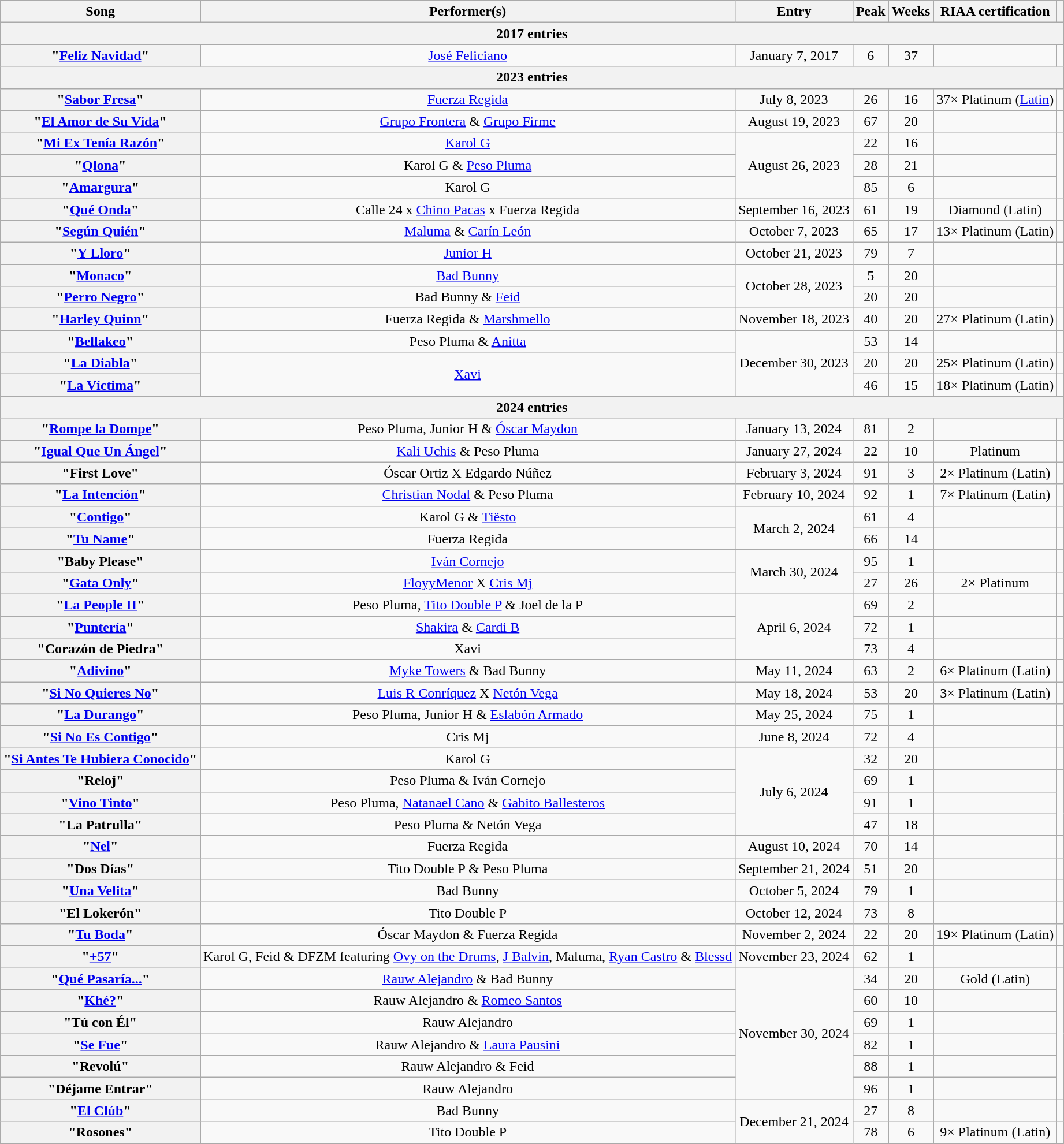<table class="wikitable plainrowheaders sortable" style="text-align:center;">
<tr>
<th>Song</th>
<th>Performer(s)</th>
<th>Entry</th>
<th>Peak</th>
<th>Weeks</th>
<th>RIAA certification</th>
<th scope=col class=unsortable></th>
</tr>
<tr>
<th colspan="7">2017 entries</th>
</tr>
<tr>
<th>"<a href='#'>Feliz Navidad</a>"</th>
<td><a href='#'>José Feliciano</a></td>
<td>January 7, 2017</td>
<td>6</td>
<td>37</td>
<td></td>
<td></td>
</tr>
<tr>
<th colspan="7">2023 entries</th>
</tr>
<tr>
<th>"<a href='#'>Sabor Fresa</a>"</th>
<td><a href='#'>Fuerza Regida</a></td>
<td>July 8, 2023</td>
<td>26</td>
<td>16</td>
<td>37× Platinum (<a href='#'>Latin</a>)</td>
<td></td>
</tr>
<tr>
<th>"<a href='#'>El Amor de Su Vida</a>"</th>
<td><a href='#'>Grupo Frontera</a> & <a href='#'>Grupo Firme</a></td>
<td>August 19, 2023</td>
<td>67</td>
<td>20</td>
<td></td>
<td></td>
</tr>
<tr>
<th>"<a href='#'>Mi Ex Tenía Razón</a>"</th>
<td><a href='#'>Karol G</a></td>
<td rowspan="3">August 26, 2023</td>
<td>22</td>
<td>16</td>
<td></td>
<td rowspan="3"></td>
</tr>
<tr>
<th>"<a href='#'>Qlona</a>"</th>
<td>Karol G & <a href='#'>Peso Pluma</a></td>
<td>28</td>
<td>21</td>
<td></td>
</tr>
<tr>
<th>"<a href='#'>Amargura</a>"</th>
<td>Karol G</td>
<td>85</td>
<td>6</td>
<td></td>
</tr>
<tr>
<th>"<a href='#'>Qué Onda</a>"</th>
<td>Calle 24 x <a href='#'>Chino Pacas</a> x Fuerza Regida</td>
<td>September 16, 2023</td>
<td>61</td>
<td>19</td>
<td>Diamond (Latin)</td>
<td></td>
</tr>
<tr>
<th>"<a href='#'>Según Quién</a>"</th>
<td><a href='#'>Maluma</a> & <a href='#'>Carín León</a></td>
<td>October 7, 2023</td>
<td>65</td>
<td>17</td>
<td>13× Platinum (Latin)</td>
<td></td>
</tr>
<tr>
<th>"<a href='#'>Y Lloro</a>"</th>
<td><a href='#'>Junior H</a></td>
<td>October 21, 2023</td>
<td>79</td>
<td>7</td>
<td></td>
<td></td>
</tr>
<tr>
<th>"<a href='#'>Monaco</a>"</th>
<td><a href='#'>Bad Bunny</a></td>
<td rowspan="2">October 28, 2023</td>
<td>5</td>
<td>20</td>
<td></td>
<td rowspan="2"></td>
</tr>
<tr>
<th>"<a href='#'>Perro Negro</a>"</th>
<td>Bad Bunny & <a href='#'>Feid</a></td>
<td>20</td>
<td>20</td>
<td></td>
</tr>
<tr>
<th>"<a href='#'>Harley Quinn</a>"</th>
<td>Fuerza Regida & <a href='#'>Marshmello</a></td>
<td>November 18, 2023</td>
<td>40</td>
<td>20</td>
<td>27× Platinum (Latin)</td>
<td></td>
</tr>
<tr>
<th>"<a href='#'>Bellakeo</a>"</th>
<td>Peso Pluma & <a href='#'>Anitta</a></td>
<td rowspan="3">December 30, 2023</td>
<td>53</td>
<td>14</td>
<td></td>
<td></td>
</tr>
<tr>
<th>"<a href='#'>La Diabla</a>"</th>
<td rowspan="2"><a href='#'>Xavi</a></td>
<td>20</td>
<td>20</td>
<td>25× Platinum (Latin)</td>
<td></td>
</tr>
<tr>
<th>"<a href='#'>La Víctima</a>"</th>
<td>46</td>
<td>15</td>
<td>18× Platinum (Latin)</td>
<td></td>
</tr>
<tr>
<th colspan="7">2024 entries</th>
</tr>
<tr>
<th>"<a href='#'>Rompe la Dompe</a>"</th>
<td>Peso Pluma, Junior H & <a href='#'>Óscar Maydon</a></td>
<td>January 13, 2024</td>
<td>81</td>
<td>2</td>
<td></td>
<td></td>
</tr>
<tr>
<th>"<a href='#'>Igual Que Un Ángel</a>"</th>
<td><a href='#'>Kali Uchis</a> & Peso Pluma</td>
<td>January 27, 2024</td>
<td>22</td>
<td>10</td>
<td>Platinum</td>
<td></td>
</tr>
<tr>
<th>"First Love"</th>
<td>Óscar Ortiz X Edgardo Núñez</td>
<td>February 3, 2024</td>
<td>91</td>
<td>3</td>
<td>2× Platinum (Latin)</td>
<td></td>
</tr>
<tr>
<th>"<a href='#'>La Intención</a>"</th>
<td><a href='#'>Christian Nodal</a> & Peso Pluma</td>
<td>February 10, 2024</td>
<td>92</td>
<td>1</td>
<td>7× Platinum (Latin)</td>
<td></td>
</tr>
<tr>
<th>"<a href='#'>Contigo</a>"</th>
<td>Karol G & <a href='#'>Tiësto</a></td>
<td rowspan="2">March 2, 2024</td>
<td>61</td>
<td>4</td>
<td></td>
<td></td>
</tr>
<tr>
<th>"<a href='#'>Tu Name</a>"</th>
<td>Fuerza Regida</td>
<td>66</td>
<td>14</td>
<td></td>
<td></td>
</tr>
<tr>
<th>"Baby Please"</th>
<td><a href='#'>Iván Cornejo</a></td>
<td rowspan="2">March 30, 2024</td>
<td>95</td>
<td>1</td>
<td></td>
<td></td>
</tr>
<tr>
<th>"<a href='#'>Gata Only</a>"</th>
<td><a href='#'>FloyyMenor</a> X <a href='#'>Cris Mj</a></td>
<td>27</td>
<td>26</td>
<td>2× Platinum</td>
<td></td>
</tr>
<tr>
<th>"<a href='#'>La People II</a>"</th>
<td>Peso Pluma, <a href='#'>Tito Double P</a> & Joel de la P</td>
<td rowspan="3">April 6, 2024</td>
<td>69</td>
<td>2</td>
<td></td>
<td></td>
</tr>
<tr>
<th>"<a href='#'>Puntería</a>"</th>
<td><a href='#'>Shakira</a> & <a href='#'>Cardi B</a></td>
<td>72</td>
<td>1</td>
<td></td>
<td></td>
</tr>
<tr>
<th>"Corazón de Piedra"</th>
<td>Xavi</td>
<td>73</td>
<td>4</td>
<td></td>
<td></td>
</tr>
<tr>
<th>"<a href='#'>Adivino</a>"</th>
<td><a href='#'>Myke Towers</a> & Bad Bunny</td>
<td>May 11, 2024</td>
<td>63</td>
<td>2</td>
<td>6× Platinum (Latin)</td>
<td></td>
</tr>
<tr>
<th>"<a href='#'>Si No Quieres No</a>"</th>
<td><a href='#'>Luis R Conríquez</a> X <a href='#'>Netón Vega</a></td>
<td>May 18, 2024</td>
<td>53</td>
<td>20</td>
<td>3× Platinum (Latin)</td>
<td></td>
</tr>
<tr>
<th>"<a href='#'>La Durango</a>"</th>
<td>Peso Pluma, Junior H & <a href='#'>Eslabón Armado</a></td>
<td>May 25, 2024</td>
<td>75</td>
<td>1</td>
<td></td>
<td></td>
</tr>
<tr>
<th>"<a href='#'>Si No Es Contigo</a>"</th>
<td>Cris Mj</td>
<td>June 8, 2024</td>
<td>72</td>
<td>4</td>
<td></td>
<td></td>
</tr>
<tr>
<th>"<a href='#'>Si Antes Te Hubiera Conocido</a>"</th>
<td>Karol G</td>
<td rowspan="4">July 6, 2024</td>
<td>32</td>
<td>20</td>
<td></td>
<td></td>
</tr>
<tr>
<th>"Reloj"</th>
<td>Peso Pluma & Iván Cornejo</td>
<td>69</td>
<td>1</td>
<td></td>
<td rowspan="3"></td>
</tr>
<tr>
<th>"<a href='#'>Vino Tinto</a>"</th>
<td>Peso Pluma, <a href='#'>Natanael Cano</a> & <a href='#'>Gabito Ballesteros</a></td>
<td>91</td>
<td>1</td>
<td></td>
</tr>
<tr>
<th>"La Patrulla"</th>
<td>Peso Pluma & Netón Vega</td>
<td>47</td>
<td>18</td>
<td></td>
</tr>
<tr>
<th>"<a href='#'>Nel</a>"</th>
<td>Fuerza Regida</td>
<td>August 10, 2024</td>
<td>70</td>
<td>14</td>
<td></td>
<td></td>
</tr>
<tr>
<th>"Dos Días"</th>
<td>Tito Double P & Peso Pluma</td>
<td>September 21, 2024</td>
<td>51</td>
<td>20</td>
<td></td>
<td></td>
</tr>
<tr>
<th>"<a href='#'>Una Velita</a>"</th>
<td>Bad Bunny</td>
<td>October 5, 2024</td>
<td>79</td>
<td>1</td>
<td></td>
<td></td>
</tr>
<tr>
<th>"El Lokerón"</th>
<td>Tito Double P</td>
<td>October 12, 2024</td>
<td>73</td>
<td>8</td>
<td></td>
<td></td>
</tr>
<tr>
<th>"<a href='#'>Tu Boda</a>"</th>
<td>Óscar Maydon & Fuerza Regida</td>
<td>November 2, 2024</td>
<td>22</td>
<td>20</td>
<td>19× Platinum (Latin)</td>
<td></td>
</tr>
<tr>
<th>"<a href='#'>+57</a>"</th>
<td>Karol G, Feid & DFZM featuring <a href='#'>Ovy on the Drums</a>, <a href='#'>J Balvin</a>, Maluma, <a href='#'>Ryan Castro</a> & <a href='#'>Blessd</a></td>
<td>November 23, 2024</td>
<td>62</td>
<td>1</td>
<td></td>
<td></td>
</tr>
<tr>
<th>"<a href='#'>Qué Pasaría...</a>"</th>
<td><a href='#'>Rauw Alejandro</a> & Bad Bunny</td>
<td rowspan="6">November 30, 2024</td>
<td>34</td>
<td>20</td>
<td>Gold (Latin)</td>
<td rowspan="6"></td>
</tr>
<tr>
<th>"<a href='#'>Khé?</a>"</th>
<td>Rauw Alejandro & <a href='#'>Romeo Santos</a></td>
<td>60</td>
<td>10</td>
<td></td>
</tr>
<tr>
<th>"Tú con Él"</th>
<td>Rauw Alejandro</td>
<td>69</td>
<td>1</td>
<td></td>
</tr>
<tr>
<th>"<a href='#'>Se Fue</a>"</th>
<td>Rauw Alejandro & <a href='#'>Laura Pausini</a></td>
<td>82</td>
<td>1</td>
<td></td>
</tr>
<tr>
<th>"Revolú"</th>
<td>Rauw Alejandro & Feid</td>
<td>88</td>
<td>1</td>
<td></td>
</tr>
<tr>
<th>"Déjame Entrar"</th>
<td>Rauw Alejandro</td>
<td>96</td>
<td>1</td>
<td></td>
</tr>
<tr>
<th>"<a href='#'>El Clúb</a>"</th>
<td>Bad Bunny</td>
<td rowspan="2">December 21, 2024</td>
<td>27</td>
<td>8</td>
<td></td>
<td></td>
</tr>
<tr>
<th>"Rosones"</th>
<td>Tito Double P</td>
<td>78</td>
<td>6</td>
<td>9× Platinum (Latin)</td>
<td></td>
</tr>
</table>
